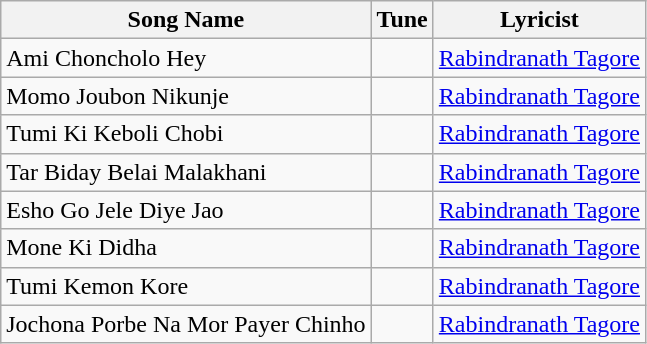<table class="wikitable sortable collapsible">
<tr>
<th style=*background:d0e5f5">Song Name</th>
<th style=*background:d0e5f5">Tune</th>
<th style=*background:d0e5f5">Lyricist</th>
</tr>
<tr>
<td>Ami Choncholo Hey</td>
<td></td>
<td><a href='#'>Rabindranath Tagore</a></td>
</tr>
<tr>
<td>Momo Joubon Nikunje</td>
<td></td>
<td><a href='#'>Rabindranath Tagore</a></td>
</tr>
<tr>
<td>Tumi Ki Keboli Chobi</td>
<td></td>
<td><a href='#'>Rabindranath Tagore</a></td>
</tr>
<tr>
<td>Tar Biday Belai Malakhani</td>
<td></td>
<td><a href='#'>Rabindranath Tagore</a></td>
</tr>
<tr>
<td>Esho Go Jele Diye Jao</td>
<td></td>
<td><a href='#'>Rabindranath Tagore</a></td>
</tr>
<tr>
<td>Mone Ki Didha</td>
<td></td>
<td><a href='#'>Rabindranath Tagore</a></td>
</tr>
<tr>
<td>Tumi Kemon Kore</td>
<td></td>
<td><a href='#'>Rabindranath Tagore</a></td>
</tr>
<tr>
<td>Jochona Porbe Na Mor Payer Chinho</td>
<td></td>
<td><a href='#'>Rabindranath Tagore</a></td>
</tr>
</table>
